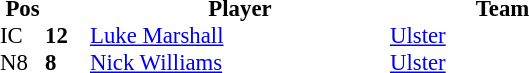<table style="font-size: 95%" cellspacing="0" cellpadding="0">
<tr>
<th width="30">Pos</th>
<th width="30"></th>
<th style="width:200px;">Player</th>
<th style="width:150px;">Team</th>
</tr>
<tr>
<td>IC</td>
<td><strong>12</strong></td>
<td> <a href='#'>Luke Marshall</a></td>
<td><a href='#'>Ulster</a></td>
</tr>
<tr>
<td>N8</td>
<td><strong>8</strong></td>
<td> <a href='#'>Nick Williams</a></td>
<td><a href='#'>Ulster</a></td>
</tr>
</table>
